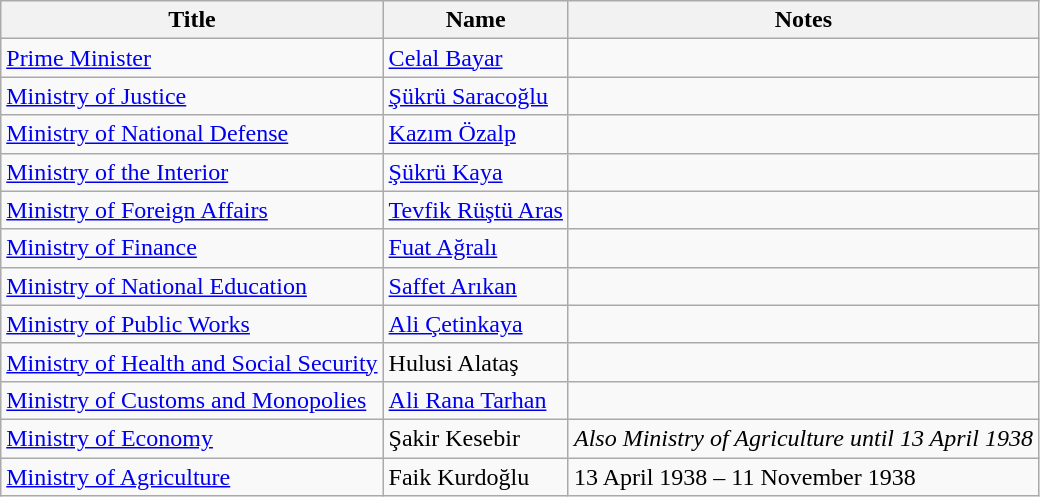<table class="wikitable">
<tr>
<th>Title</th>
<th>Name</th>
<th>Notes</th>
</tr>
<tr>
<td><a href='#'>Prime Minister</a></td>
<td><a href='#'>Celal Bayar</a></td>
<td></td>
</tr>
<tr>
<td><a href='#'>Ministry of Justice</a></td>
<td><a href='#'>Şükrü Saracoğlu</a></td>
<td></td>
</tr>
<tr>
<td><a href='#'>Ministry of National Defense</a></td>
<td><a href='#'>Kazım Özalp</a></td>
<td></td>
</tr>
<tr>
<td><a href='#'>Ministry of the Interior</a></td>
<td><a href='#'>Şükrü Kaya</a></td>
<td></td>
</tr>
<tr>
<td><a href='#'>Ministry of Foreign Affairs</a></td>
<td><a href='#'>Tevfik Rüştü Aras</a></td>
<td></td>
</tr>
<tr>
<td><a href='#'>Ministry of Finance</a></td>
<td><a href='#'>Fuat Ağralı</a></td>
<td></td>
</tr>
<tr>
<td><a href='#'>Ministry of National Education</a></td>
<td><a href='#'>Saffet Arıkan</a></td>
<td></td>
</tr>
<tr>
<td><a href='#'>Ministry of Public Works</a></td>
<td><a href='#'>Ali Çetinkaya</a></td>
<td></td>
</tr>
<tr>
<td><a href='#'>Ministry of Health and Social Security</a></td>
<td>Hulusi Alataş</td>
<td></td>
</tr>
<tr>
<td><a href='#'>Ministry of Customs and Monopolies</a></td>
<td><a href='#'>Ali Rana Tarhan</a></td>
<td></td>
</tr>
<tr>
<td><a href='#'>Ministry of Economy</a></td>
<td>Şakir Kesebir</td>
<td><em>Also Ministry of Agriculture until 13 April 1938</em></td>
</tr>
<tr>
<td><a href='#'>Ministry of Agriculture</a></td>
<td>Faik Kurdoğlu</td>
<td>13 April 1938 – 11 November 1938</td>
</tr>
</table>
